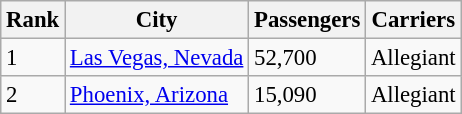<table class="wikitable sortable" style="font-size: 95%">
<tr>
<th>Rank</th>
<th>City</th>
<th>Passengers</th>
<th>Carriers</th>
</tr>
<tr>
<td>1</td>
<td><a href='#'>Las Vegas, Nevada</a></td>
<td>52,700</td>
<td>Allegiant</td>
</tr>
<tr>
<td>2</td>
<td><a href='#'>Phoenix, Arizona</a></td>
<td>15,090</td>
<td>Allegiant</td>
</tr>
</table>
